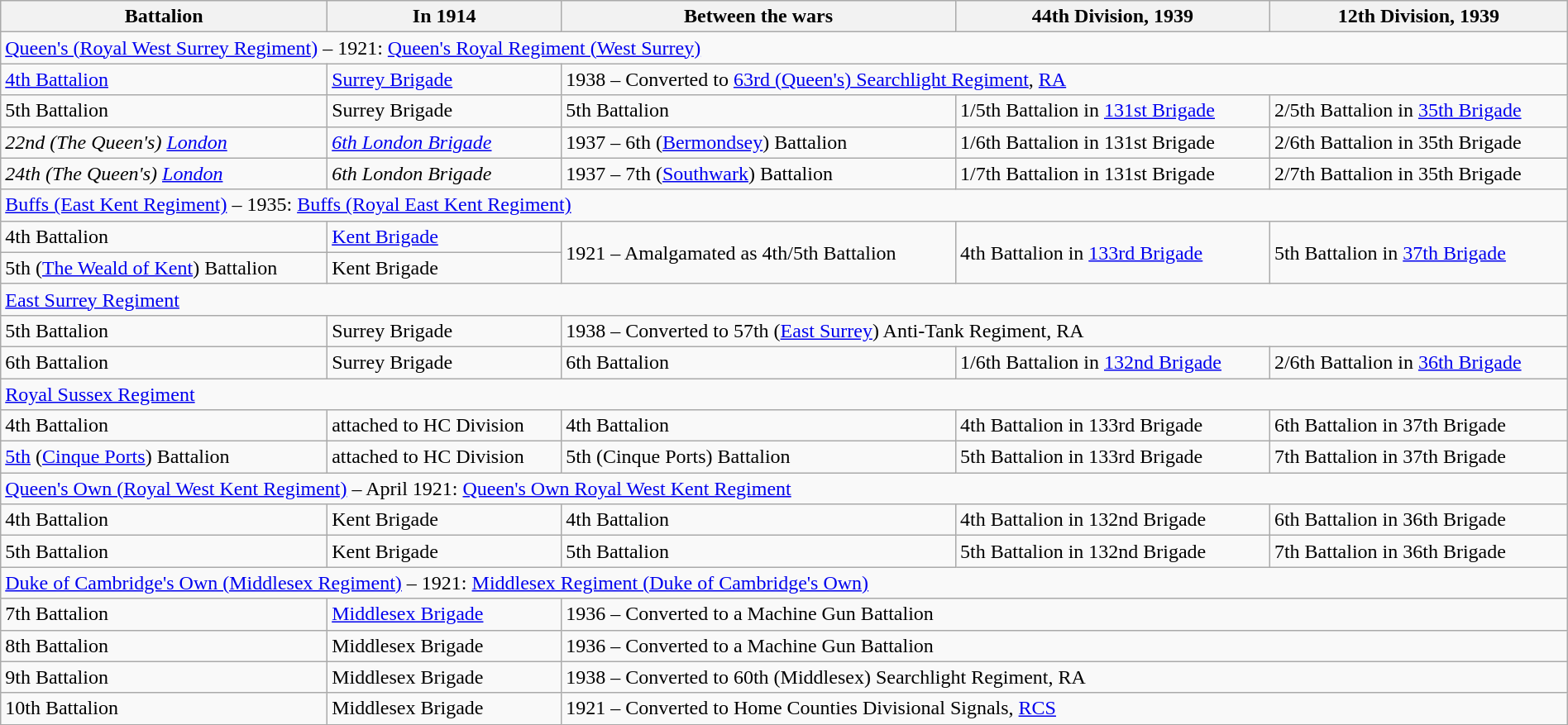<table class="wikitable collapsible collapsed" style="width:100%;">
<tr>
<th>Battalion</th>
<th>In 1914</th>
<th>Between the wars</th>
<th>44th Division, 1939</th>
<th>12th Division, 1939</th>
</tr>
<tr>
<td colspan=5><a href='#'>Queen's (Royal West Surrey Regiment)</a> – 1921: <a href='#'>Queen's Royal Regiment (West Surrey)</a></td>
</tr>
<tr>
<td><a href='#'>4th Battalion</a></td>
<td><a href='#'>Surrey Brigade</a></td>
<td colspan=3>1938 – Converted to <a href='#'>63rd (Queen's) Searchlight Regiment</a>, <a href='#'>RA</a></td>
</tr>
<tr>
<td>5th Battalion</td>
<td>Surrey Brigade</td>
<td>5th Battalion</td>
<td>1/5th Battalion in <a href='#'>131st Brigade</a></td>
<td>2/5th Battalion in <a href='#'>35th Brigade</a></td>
</tr>
<tr>
<td><em>22nd (The Queen's) <a href='#'>London</a></em></td>
<td><em><a href='#'>6th London Brigade</a></em></td>
<td>1937 – 6th (<a href='#'>Bermondsey</a>) Battalion</td>
<td>1/6th Battalion in 131st Brigade</td>
<td>2/6th Battalion in 35th Brigade</td>
</tr>
<tr>
<td><em>24th (The Queen's) <a href='#'>London</a></em></td>
<td><em>6th London Brigade</em></td>
<td>1937 – 7th (<a href='#'>Southwark</a>) Battalion</td>
<td>1/7th Battalion in 131st Brigade</td>
<td>2/7th Battalion in 35th Brigade</td>
</tr>
<tr>
<td colspan=5><a href='#'>Buffs (East Kent Regiment)</a> – 1935: <a href='#'>Buffs (Royal East Kent Regiment)</a></td>
</tr>
<tr>
<td>4th Battalion</td>
<td><a href='#'>Kent Brigade</a></td>
<td rowspan=2>1921 – Amalgamated as 4th/5th Battalion</td>
<td rowspan=2>4th Battalion in <a href='#'>133rd Brigade</a></td>
<td rowspan=2>5th Battalion in <a href='#'>37th Brigade</a></td>
</tr>
<tr>
<td>5th (<a href='#'>The Weald of Kent</a>) Battalion</td>
<td>Kent Brigade</td>
</tr>
<tr>
<td colspan=5><a href='#'>East Surrey Regiment</a></td>
</tr>
<tr>
<td>5th Battalion</td>
<td>Surrey Brigade</td>
<td colspan=3>1938 – Converted to 57th (<a href='#'>East Surrey</a>) Anti-Tank Regiment, RA</td>
</tr>
<tr>
<td>6th Battalion</td>
<td>Surrey Brigade</td>
<td>6th Battalion</td>
<td>1/6th Battalion in <a href='#'>132nd Brigade</a></td>
<td>2/6th Battalion in <a href='#'>36th Brigade</a></td>
</tr>
<tr>
<td colspan=5><a href='#'>Royal Sussex Regiment</a></td>
</tr>
<tr>
<td>4th Battalion</td>
<td>attached to HC Division</td>
<td>4th Battalion</td>
<td>4th Battalion in 133rd Brigade</td>
<td>6th Battalion in 37th Brigade</td>
</tr>
<tr>
<td><a href='#'>5th</a> (<a href='#'>Cinque Ports</a>) Battalion</td>
<td>attached to HC Division</td>
<td>5th (Cinque Ports) Battalion</td>
<td>5th Battalion in 133rd Brigade</td>
<td>7th Battalion in 37th Brigade</td>
</tr>
<tr>
<td colspan=5><a href='#'>Queen's Own (Royal West Kent Regiment)</a> – April 1921: <a href='#'>Queen's Own Royal West Kent Regiment</a></td>
</tr>
<tr>
<td>4th Battalion</td>
<td>Kent Brigade</td>
<td>4th Battalion</td>
<td>4th Battalion in 132nd Brigade</td>
<td>6th Battalion in 36th Brigade</td>
</tr>
<tr>
<td>5th Battalion</td>
<td>Kent Brigade</td>
<td>5th Battalion</td>
<td>5th Battalion in 132nd Brigade</td>
<td>7th Battalion in 36th Brigade</td>
</tr>
<tr>
<td colspan=5><a href='#'>Duke of Cambridge's Own (Middlesex Regiment)</a> – 1921: <a href='#'>Middlesex Regiment (Duke of Cambridge's Own)</a></td>
</tr>
<tr>
<td>7th Battalion</td>
<td><a href='#'>Middlesex Brigade</a></td>
<td colspan=3>1936 – Converted to a Machine Gun Battalion</td>
</tr>
<tr>
<td>8th Battalion</td>
<td>Middlesex Brigade</td>
<td colspan=3>1936 – Converted to a Machine Gun Battalion</td>
</tr>
<tr>
<td>9th Battalion</td>
<td>Middlesex Brigade</td>
<td colspan=3>1938 – Converted to 60th (Middlesex) Searchlight Regiment, RA</td>
</tr>
<tr>
<td>10th Battalion</td>
<td>Middlesex Brigade</td>
<td colspan=3>1921 – Converted to Home Counties Divisional Signals, <a href='#'>RCS</a></td>
</tr>
</table>
